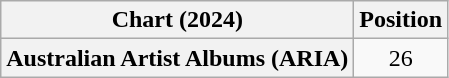<table class="wikitable plainrowheaders" style="text-align:center">
<tr>
<th scope="col">Chart (2024)</th>
<th scope="col">Position</th>
</tr>
<tr>
<th scope="row">Australian Artist Albums (ARIA)</th>
<td>26</td>
</tr>
</table>
